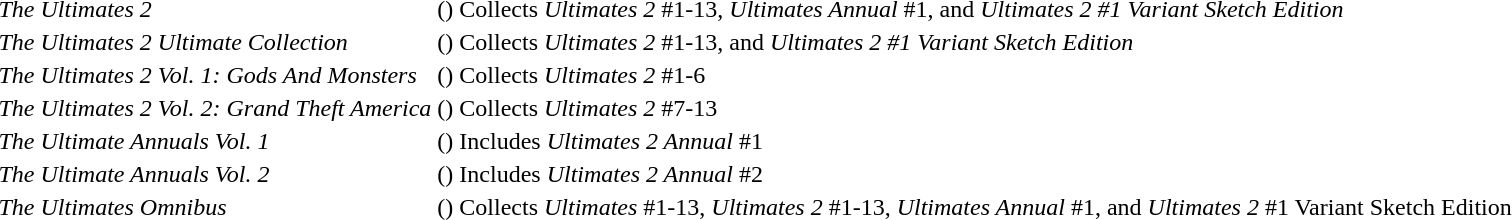<table>
<tr>
<td><em>The Ultimates 2</em></td>
<td>()</td>
<td>Collects <em>Ultimates 2</em> #1-13, <em>Ultimates Annual</em> #1, and <em>Ultimates 2 #1 Variant Sketch Edition</em></td>
</tr>
<tr>
<td><em>The Ultimates 2 Ultimate Collection</em></td>
<td>()</td>
<td>Collects <em>Ultimates 2</em> #1-13, and <em>Ultimates 2 #1 Variant Sketch Edition</em></td>
</tr>
<tr>
<td><em>The Ultimates 2 Vol. 1: Gods And Monsters</em></td>
<td>()</td>
<td>Collects <em>Ultimates 2</em> #1-6</td>
</tr>
<tr>
<td><em>The Ultimates 2 Vol. 2: Grand Theft America</em></td>
<td>()</td>
<td>Collects <em>Ultimates 2</em> #7-13</td>
</tr>
<tr>
<td><em>The Ultimate Annuals Vol. 1</em></td>
<td>()</td>
<td>Includes <em>Ultimates 2 Annual</em> #1</td>
</tr>
<tr>
<td><em>The Ultimate Annuals Vol. 2</em></td>
<td>()</td>
<td>Includes <em>Ultimates 2 Annual</em> #2</td>
</tr>
<tr>
<td><em>The Ultimates Omnibus</em></td>
<td>()</td>
<td>Collects <em>Ultimates</em> #1-13, <em>Ultimates 2</em> #1-13, <em>Ultimates Annual</em> #1, and <em>Ultimates 2</em> #1 Variant Sketch Edition</td>
</tr>
</table>
